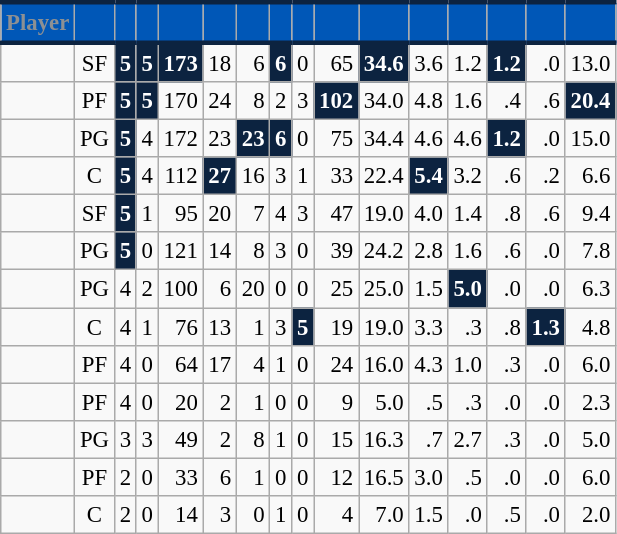<table class="wikitable sortable" style="font-size: 95%; text-align:right;">
<tr>
<th style="background:#0057B7; color:#8D9093; border-top:#0C2340 3px solid; border-bottom:#0C2340 3px solid;">Player</th>
<th style="background:#0057B7; color:#8D9093; border-top:#0C2340 3px solid; border-bottom:#0C2340 3px solid;"></th>
<th style="background:#0057B7; color:#8D9093; border-top:#0C2340 3px solid; border-bottom:#0C2340 3px solid;"></th>
<th style="background:#0057B7; color:#8D9093; border-top:#0C2340 3px solid; border-bottom:#0C2340 3px solid;"></th>
<th style="background:#0057B7; color:#8D9093; border-top:#0C2340 3px solid; border-bottom:#0C2340 3px solid;"></th>
<th style="background:#0057B7; color:#8D9093; border-top:#0C2340 3px solid; border-bottom:#0C2340 3px solid;"></th>
<th style="background:#0057B7; color:#8D9093; border-top:#0C2340 3px solid; border-bottom:#0C2340 3px solid;"></th>
<th style="background:#0057B7; color:#8D9093; border-top:#0C2340 3px solid; border-bottom:#0C2340 3px solid;"></th>
<th style="background:#0057B7; color:#8D9093; border-top:#0C2340 3px solid; border-bottom:#0C2340 3px solid;"></th>
<th style="background:#0057B7; color:#8D9093; border-top:#0C2340 3px solid; border-bottom:#0C2340 3px solid;"></th>
<th style="background:#0057B7; color:#8D9093; border-top:#0C2340 3px solid; border-bottom:#0C2340 3px solid;"></th>
<th style="background:#0057B7; color:#8D9093; border-top:#0C2340 3px solid; border-bottom:#0C2340 3px solid;"></th>
<th style="background:#0057B7; color:#8D9093; border-top:#0C2340 3px solid; border-bottom:#0C2340 3px solid;"></th>
<th style="background:#0057B7; color:#8D9093; border-top:#0C2340 3px solid; border-bottom:#0C2340 3px solid;"></th>
<th style="background:#0057B7; color:#8D9093; border-top:#0C2340 3px solid; border-bottom:#0C2340 3px solid;"></th>
<th style="background:#0057B7; color:#8D9093; border-top:#0C2340 3px solid; border-bottom:#0C2340 3px solid;"></th>
</tr>
<tr>
<td style="text-align:left;"></td>
<td style="text-align:center;">SF</td>
<td style="background:#0C2340; color:#FFFFFF;"><strong>5</strong></td>
<td style="background:#0C2340; color:#FFFFFF;"><strong>5</strong></td>
<td style="background:#0C2340; color:#FFFFFF;"><strong>173</strong></td>
<td>18</td>
<td>6</td>
<td style="background:#0C2340; color:#FFFFFF;"><strong>6</strong></td>
<td>0</td>
<td>65</td>
<td style="background:#0C2340; color:#FFFFFF;"><strong>34.6</strong></td>
<td>3.6</td>
<td>1.2</td>
<td style="background:#0C2340; color:#FFFFFF;"><strong>1.2</strong></td>
<td>.0</td>
<td>13.0</td>
</tr>
<tr>
<td style="text-align:left;"></td>
<td style="text-align:center;">PF</td>
<td style="background:#0C2340; color:#FFFFFF;"><strong>5</strong></td>
<td style="background:#0C2340; color:#FFFFFF;"><strong>5</strong></td>
<td>170</td>
<td>24</td>
<td>8</td>
<td>2</td>
<td>3</td>
<td style="background:#0C2340; color:#FFFFFF;"><strong>102</strong></td>
<td>34.0</td>
<td>4.8</td>
<td>1.6</td>
<td>.4</td>
<td>.6</td>
<td style="background:#0C2340; color:#FFFFFF;"><strong>20.4</strong></td>
</tr>
<tr>
<td style="text-align:left;"></td>
<td style="text-align:center;">PG</td>
<td style="background:#0C2340; color:#FFFFFF;"><strong>5</strong></td>
<td>4</td>
<td>172</td>
<td>23</td>
<td style="background:#0C2340; color:#FFFFFF;"><strong>23</strong></td>
<td style="background:#0C2340; color:#FFFFFF;"><strong>6</strong></td>
<td>0</td>
<td>75</td>
<td>34.4</td>
<td>4.6</td>
<td>4.6</td>
<td style="background:#0C2340; color:#FFFFFF;"><strong>1.2</strong></td>
<td>.0</td>
<td>15.0</td>
</tr>
<tr>
<td style="text-align:left;"></td>
<td style="text-align:center;">C</td>
<td style="background:#0C2340; color:#FFFFFF;"><strong>5</strong></td>
<td>4</td>
<td>112</td>
<td style="background:#0C2340; color:#FFFFFF;"><strong>27</strong></td>
<td>16</td>
<td>3</td>
<td>1</td>
<td>33</td>
<td>22.4</td>
<td style="background:#0C2340; color:#FFFFFF;"><strong>5.4</strong></td>
<td>3.2</td>
<td>.6</td>
<td>.2</td>
<td>6.6</td>
</tr>
<tr>
<td style="text-align:left;"></td>
<td style="text-align:center;">SF</td>
<td style="background:#0C2340; color:#FFFFFF;"><strong>5</strong></td>
<td>1</td>
<td>95</td>
<td>20</td>
<td>7</td>
<td>4</td>
<td>3</td>
<td>47</td>
<td>19.0</td>
<td>4.0</td>
<td>1.4</td>
<td>.8</td>
<td>.6</td>
<td>9.4</td>
</tr>
<tr>
<td style="text-align:left;"></td>
<td style="text-align:center;">PG</td>
<td style="background:#0C2340; color:#FFFFFF;"><strong>5</strong></td>
<td>0</td>
<td>121</td>
<td>14</td>
<td>8</td>
<td>3</td>
<td>0</td>
<td>39</td>
<td>24.2</td>
<td>2.8</td>
<td>1.6</td>
<td>.6</td>
<td>.0</td>
<td>7.8</td>
</tr>
<tr>
<td style="text-align:left;"></td>
<td style="text-align:center;">PG</td>
<td>4</td>
<td>2</td>
<td>100</td>
<td>6</td>
<td>20</td>
<td>0</td>
<td>0</td>
<td>25</td>
<td>25.0</td>
<td>1.5</td>
<td style="background:#0C2340; color:#FFFFFF;"><strong>5.0</strong></td>
<td>.0</td>
<td>.0</td>
<td>6.3</td>
</tr>
<tr>
<td style="text-align:left;"></td>
<td style="text-align:center;">C</td>
<td>4</td>
<td>1</td>
<td>76</td>
<td>13</td>
<td>1</td>
<td>3</td>
<td style="background:#0C2340; color:#FFFFFF;"><strong>5</strong></td>
<td>19</td>
<td>19.0</td>
<td>3.3</td>
<td>.3</td>
<td>.8</td>
<td style="background:#0C2340; color:#FFFFFF;"><strong>1.3</strong></td>
<td>4.8</td>
</tr>
<tr>
<td style="text-align:left;"></td>
<td style="text-align:center;">PF</td>
<td>4</td>
<td>0</td>
<td>64</td>
<td>17</td>
<td>4</td>
<td>1</td>
<td>0</td>
<td>24</td>
<td>16.0</td>
<td>4.3</td>
<td>1.0</td>
<td>.3</td>
<td>.0</td>
<td>6.0</td>
</tr>
<tr>
<td style="text-align:left;"></td>
<td style="text-align:center;">PF</td>
<td>4</td>
<td>0</td>
<td>20</td>
<td>2</td>
<td>1</td>
<td>0</td>
<td>0</td>
<td>9</td>
<td>5.0</td>
<td>.5</td>
<td>.3</td>
<td>.0</td>
<td>.0</td>
<td>2.3</td>
</tr>
<tr>
<td style="text-align:left;"></td>
<td style="text-align:center;">PG</td>
<td>3</td>
<td>3</td>
<td>49</td>
<td>2</td>
<td>8</td>
<td>1</td>
<td>0</td>
<td>15</td>
<td>16.3</td>
<td>.7</td>
<td>2.7</td>
<td>.3</td>
<td>.0</td>
<td>5.0</td>
</tr>
<tr>
<td style="text-align:left;"></td>
<td style="text-align:center;">PF</td>
<td>2</td>
<td>0</td>
<td>33</td>
<td>6</td>
<td>1</td>
<td>0</td>
<td>0</td>
<td>12</td>
<td>16.5</td>
<td>3.0</td>
<td>.5</td>
<td>.0</td>
<td>.0</td>
<td>6.0</td>
</tr>
<tr>
<td style="text-align:left;"></td>
<td style="text-align:center;">C</td>
<td>2</td>
<td>0</td>
<td>14</td>
<td>3</td>
<td>0</td>
<td>1</td>
<td>0</td>
<td>4</td>
<td>7.0</td>
<td>1.5</td>
<td>.0</td>
<td>.5</td>
<td>.0</td>
<td>2.0</td>
</tr>
</table>
